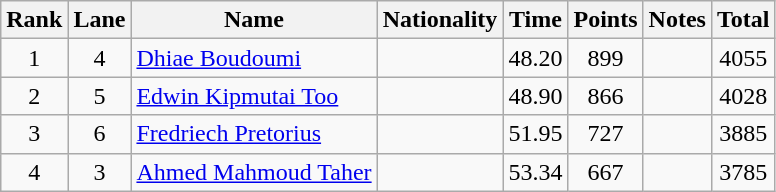<table class="wikitable sortable" style="text-align:center">
<tr>
<th>Rank</th>
<th>Lane</th>
<th>Name</th>
<th>Nationality</th>
<th>Time</th>
<th>Points</th>
<th>Notes</th>
<th>Total</th>
</tr>
<tr>
<td>1</td>
<td>4</td>
<td align="left"><a href='#'>Dhiae Boudoumi</a></td>
<td align=left></td>
<td>48.20</td>
<td>899</td>
<td></td>
<td>4055</td>
</tr>
<tr>
<td>2</td>
<td>5</td>
<td align="left"><a href='#'>Edwin Kipmutai Too</a></td>
<td align=left></td>
<td>48.90</td>
<td>866</td>
<td></td>
<td>4028</td>
</tr>
<tr>
<td>3</td>
<td>6</td>
<td align="left"><a href='#'>Fredriech Pretorius</a></td>
<td align=left></td>
<td>51.95</td>
<td>727</td>
<td></td>
<td>3885</td>
</tr>
<tr>
<td>4</td>
<td>3</td>
<td align="left"><a href='#'>Ahmed Mahmoud Taher</a></td>
<td align=left></td>
<td>53.34</td>
<td>667</td>
<td></td>
<td>3785</td>
</tr>
</table>
